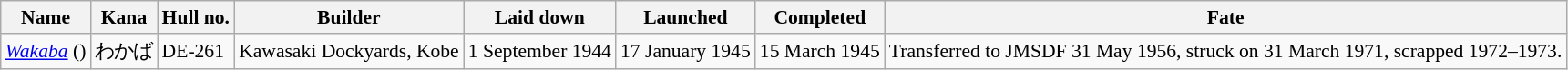<table class="wikitable" style="font-size:90%;">
<tr>
<th>Name</th>
<th>Kana</th>
<th>Hull no.</th>
<th>Builder</th>
<th>Laid down</th>
<th>Launched</th>
<th>Completed</th>
<th>Fate</th>
</tr>
<tr>
<td><em><a href='#'>Wakaba</a></em> ()</td>
<td>わかば</td>
<td>DE-261</td>
<td>Kawasaki Dockyards, Kobe</td>
<td>1 September 1944</td>
<td>17 January 1945</td>
<td>15 March 1945</td>
<td>Transferred to JMSDF 31 May 1956, struck on 31 March 1971, scrapped 1972–1973.</td>
</tr>
</table>
